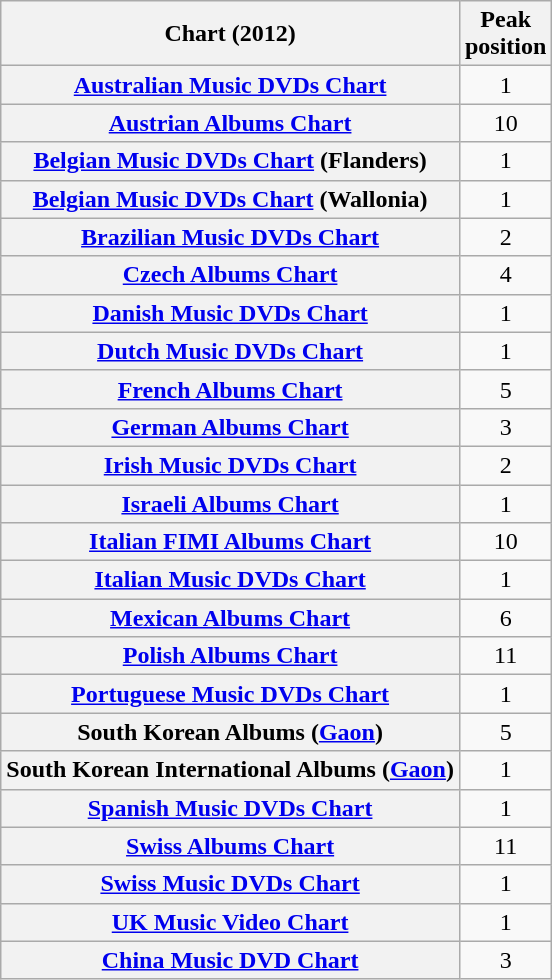<table class="wikitable sortable plainrowheaders" style="text-align:center">
<tr>
<th scope="col">Chart (2012)</th>
<th scope="col">Peak<br>position</th>
</tr>
<tr>
<th scope="row"><a href='#'>Australian Music DVDs Chart</a></th>
<td>1</td>
</tr>
<tr>
<th scope="row"><a href='#'>Austrian Albums Chart</a></th>
<td>10</td>
</tr>
<tr>
<th scope="row"><a href='#'>Belgian Music DVDs Chart</a> (Flanders)</th>
<td>1</td>
</tr>
<tr>
<th scope="row"><a href='#'>Belgian Music DVDs Chart</a> (Wallonia)</th>
<td>1</td>
</tr>
<tr>
<th scope="row"><a href='#'>Brazilian Music DVDs Chart</a></th>
<td>2</td>
</tr>
<tr>
<th scope="row"><a href='#'>Czech Albums Chart</a></th>
<td>4</td>
</tr>
<tr>
<th scope="row"><a href='#'>Danish Music DVDs Chart</a></th>
<td>1</td>
</tr>
<tr>
<th scope="row"><a href='#'>Dutch Music DVDs Chart</a></th>
<td>1</td>
</tr>
<tr>
<th scope="row"><a href='#'>French Albums Chart</a></th>
<td>5</td>
</tr>
<tr>
<th scope="row"><a href='#'>German Albums Chart</a></th>
<td>3</td>
</tr>
<tr>
<th scope="row"><a href='#'>Irish Music DVDs Chart</a></th>
<td>2</td>
</tr>
<tr>
<th scope="row"><a href='#'>Israeli Albums Chart</a></th>
<td>1</td>
</tr>
<tr>
<th scope="row"><a href='#'>Italian FIMI Albums Chart</a></th>
<td>10</td>
</tr>
<tr>
<th scope="row"><a href='#'>Italian Music DVDs Chart</a></th>
<td>1</td>
</tr>
<tr>
<th scope="row"><a href='#'>Mexican Albums Chart</a></th>
<td>6</td>
</tr>
<tr>
<th scope="row"><a href='#'>Polish Albums Chart</a></th>
<td>11</td>
</tr>
<tr>
<th scope="row"><a href='#'>Portuguese Music DVDs Chart</a></th>
<td>1</td>
</tr>
<tr>
<th scope="row">South Korean Albums (<a href='#'>Gaon</a>)</th>
<td>5</td>
</tr>
<tr>
<th scope="row">South Korean International Albums (<a href='#'>Gaon</a>)</th>
<td>1</td>
</tr>
<tr>
<th scope="row"><a href='#'>Spanish Music DVDs Chart</a></th>
<td>1</td>
</tr>
<tr>
<th scope="row"><a href='#'>Swiss Albums Chart</a></th>
<td>11</td>
</tr>
<tr>
<th scope="row"><a href='#'>Swiss Music DVDs Chart</a></th>
<td>1</td>
</tr>
<tr>
<th scope="row"><a href='#'>UK Music Video Chart</a></th>
<td>1</td>
</tr>
<tr>
<th scope="row"><a href='#'>China Music DVD Chart</a></th>
<td>3</td>
</tr>
</table>
